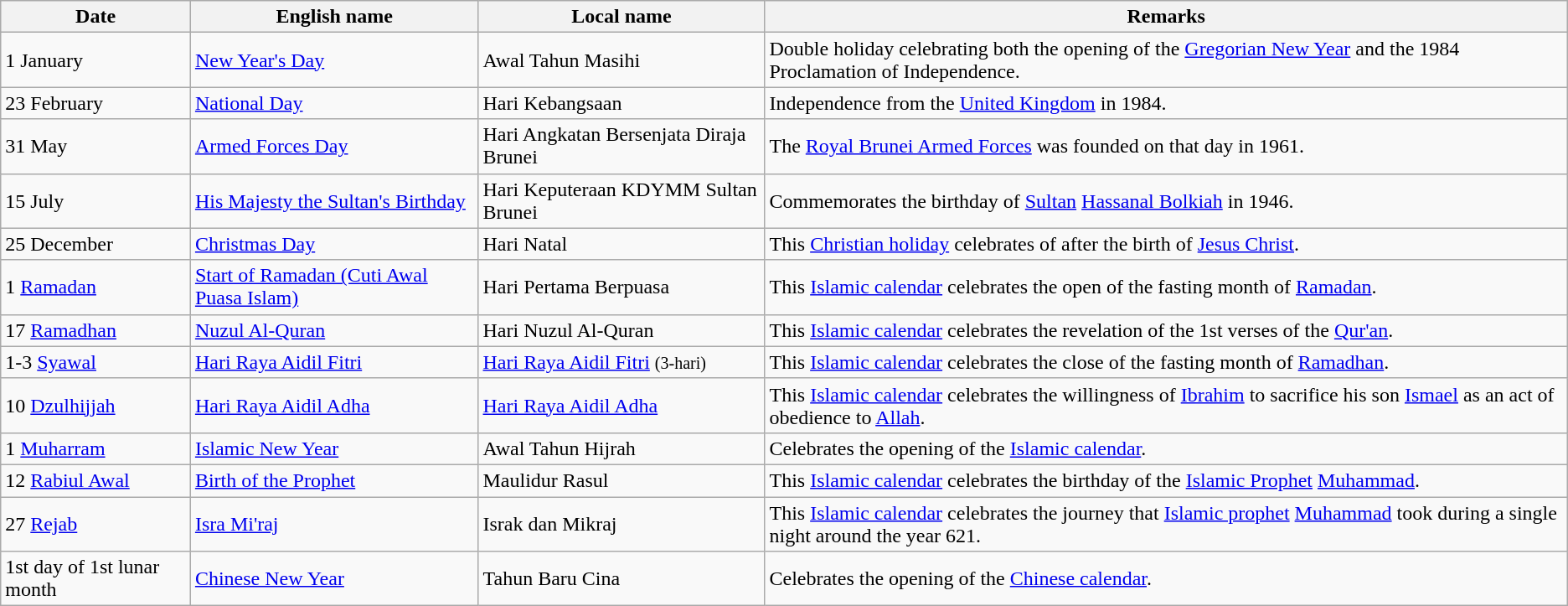<table class="wikitable">
<tr>
<th>Date</th>
<th>English name</th>
<th>Local name</th>
<th>Remarks</th>
</tr>
<tr>
<td>1 January</td>
<td><a href='#'>New Year's Day</a></td>
<td>Awal Tahun Masihi</td>
<td>Double holiday celebrating both the opening of the <a href='#'>Gregorian New Year</a> and the 1984 Proclamation of Independence.</td>
</tr>
<tr>
<td>23 February</td>
<td><a href='#'>National Day</a></td>
<td>Hari Kebangsaan</td>
<td>Independence from the <a href='#'>United Kingdom</a> in 1984.</td>
</tr>
<tr>
<td>31 May</td>
<td><a href='#'>Armed Forces Day</a></td>
<td>Hari Angkatan Bersenjata Diraja Brunei</td>
<td>The <a href='#'>Royal Brunei Armed Forces</a> was founded on that day in 1961.</td>
</tr>
<tr>
<td>15 July</td>
<td><a href='#'>His Majesty the Sultan's Birthday</a></td>
<td>Hari Keputeraan KDYMM Sultan Brunei</td>
<td>Commemorates the birthday of <a href='#'>Sultan</a> <a href='#'>Hassanal Bolkiah</a> in 1946.</td>
</tr>
<tr>
<td>25 December</td>
<td><a href='#'>Christmas Day</a></td>
<td>Hari Natal</td>
<td>This <a href='#'>Christian holiday</a> celebrates of after the birth of <a href='#'>Jesus Christ</a>.</td>
</tr>
<tr>
<td>1 <a href='#'>Ramadan</a></td>
<td><a href='#'>Start of Ramadan (Cuti Awal Puasa Islam)</a></td>
<td>Hari Pertama Berpuasa</td>
<td>This <a href='#'>Islamic calendar</a> celebrates the open of the fasting month of <a href='#'>Ramadan</a>.</td>
</tr>
<tr>
<td>17 <a href='#'>Ramadhan</a></td>
<td><a href='#'>Nuzul Al-Quran</a></td>
<td>Hari Nuzul Al-Quran</td>
<td>This <a href='#'>Islamic calendar</a> celebrates the revelation of the 1st verses of the <a href='#'>Qur'an</a>.</td>
</tr>
<tr>
<td>1-3 <a href='#'>Syawal</a></td>
<td><a href='#'>Hari Raya Aidil Fitri</a></td>
<td><a href='#'>Hari Raya Aidil Fitri</a> <small>(3-hari)</small></td>
<td>This <a href='#'>Islamic calendar</a> celebrates the close of the fasting month of <a href='#'>Ramadhan</a>.</td>
</tr>
<tr>
<td>10 <a href='#'>Dzulhijjah</a></td>
<td><a href='#'>Hari Raya Aidil Adha</a></td>
<td><a href='#'>Hari Raya Aidil Adha</a></td>
<td>This <a href='#'>Islamic calendar</a> celebrates the willingness of <a href='#'>Ibrahim</a> to sacrifice his son <a href='#'>Ismael</a> as an act of obedience to <a href='#'>Allah</a>.</td>
</tr>
<tr>
<td>1 <a href='#'>Muharram</a></td>
<td><a href='#'>Islamic New Year</a></td>
<td>Awal Tahun Hijrah</td>
<td>Celebrates the opening of the <a href='#'>Islamic calendar</a>.</td>
</tr>
<tr>
<td>12 <a href='#'>Rabiul Awal</a></td>
<td><a href='#'>Birth of the Prophet</a></td>
<td>Maulidur Rasul</td>
<td>This <a href='#'>Islamic calendar</a> celebrates the birthday of the <a href='#'>Islamic Prophet</a> <a href='#'>Muhammad</a>.</td>
</tr>
<tr>
<td>27 <a href='#'>Rejab</a></td>
<td><a href='#'>Isra Mi'raj</a></td>
<td>Israk dan Mikraj</td>
<td>This <a href='#'>Islamic calendar</a> celebrates the journey that <a href='#'>Islamic prophet</a> <a href='#'>Muhammad</a> took during a single night around the year 621.</td>
</tr>
<tr>
<td>1st day of 1st lunar month</td>
<td><a href='#'>Chinese New Year</a></td>
<td>Tahun Baru Cina</td>
<td>Celebrates the opening of the <a href='#'>Chinese calendar</a>.</td>
</tr>
</table>
